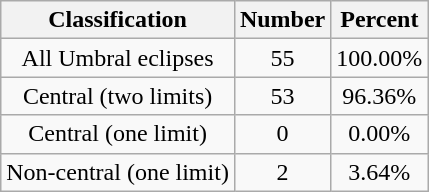<table class="wikitable sortable">
<tr align=center>
<th>Classification</th>
<th>Number</th>
<th>Percent</th>
</tr>
<tr align=center>
<td>All Umbral eclipses</td>
<td>55</td>
<td>100.00%</td>
</tr>
<tr align=center>
<td>Central (two limits)</td>
<td>53</td>
<td>96.36%</td>
</tr>
<tr align=center>
<td>Central (one limit)</td>
<td>0</td>
<td>0.00%</td>
</tr>
<tr align=center>
<td>Non-central (one limit)</td>
<td>2</td>
<td>3.64%</td>
</tr>
</table>
